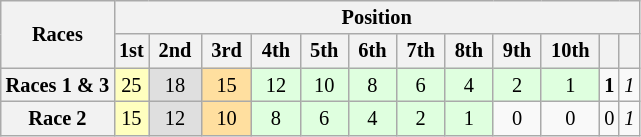<table class="wikitable" style="font-size:85%; text-align:center">
<tr>
<th rowspan="2">Races</th>
<th colspan="12">Position</th>
</tr>
<tr>
<th><strong>1st</strong></th>
<th> <strong>2nd</strong> </th>
<th> <strong>3rd</strong> </th>
<th> <strong>4th</strong> </th>
<th> <strong>5th</strong> </th>
<th> <strong>6th</strong> </th>
<th> <strong>7th</strong> </th>
<th> <strong>8th</strong> </th>
<th> <strong>9th</strong> </th>
<th> <strong>10th</strong> </th>
<th></th>
<th></th>
</tr>
<tr>
<th>Races 1 & 3</th>
<td style="background:#ffffbf;">25</td>
<td style="background:#dfdfdf;">18</td>
<td style="background:#ffdf9f;">15</td>
<td style="background:#dfffdf;">12</td>
<td style="background:#dfffdf;">10</td>
<td style="background:#dfffdf;">8</td>
<td style="background:#dfffdf;">6</td>
<td style="background:#dfffdf;">4</td>
<td style="background:#dfffdf;">2</td>
<td style="background:#dfffdf;">1</td>
<td><strong>1</strong></td>
<td><em>1</em></td>
</tr>
<tr>
<th>Race 2</th>
<td style="background:#ffffbf;">15</td>
<td style="background:#dfdfdf;">12</td>
<td style="background:#ffdf9f;">10</td>
<td style="background:#dfffdf;">8</td>
<td style="background:#dfffdf;">6</td>
<td style="background:#dfffdf;">4</td>
<td style="background:#dfffdf;">2</td>
<td style="background:#dfffdf;">1</td>
<td>0</td>
<td>0</td>
<td>0</td>
<td><em>1</em></td>
</tr>
</table>
